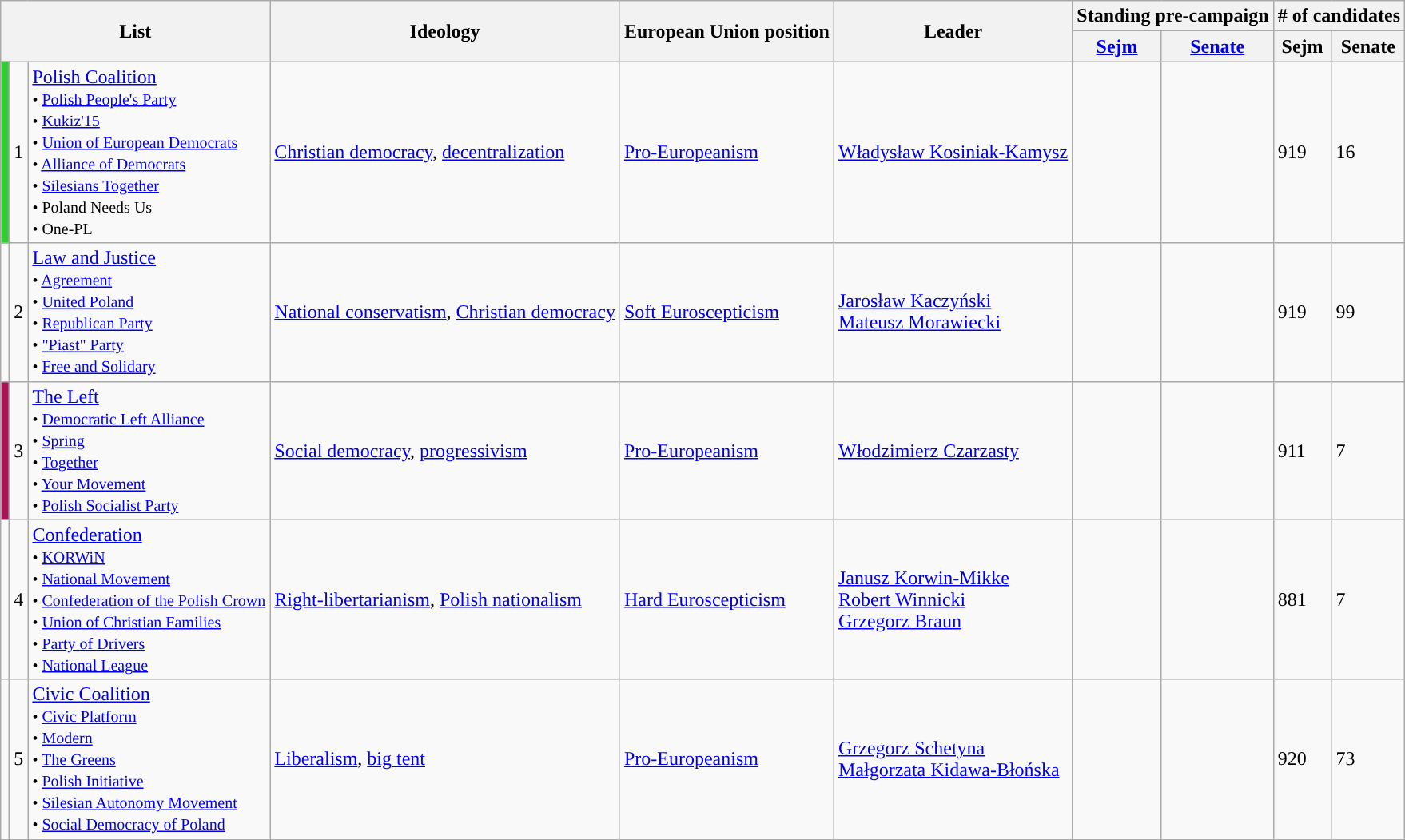<table class="wikitable">
<tr>
<th rowspan="2" colspan=3>List</th>
<th rowspan="2">Ideology</th>
<th rowspan="2">European Union position</th>
<th rowspan="2">Leader</th>
<th colspan="2">Standing pre-campaign</th>
<th colspan="2"># of candidates</th>
</tr>
<tr>
<th><a href='#'>Sejm</a></th>
<th><a href='#'>Senate</a></th>
<th>Sejm</th>
<th>Senate</th>
</tr>
<tr>
<td style="background:#32CD32;"></td>
<td>1</td>
<td><a href='#'>Polish Coalition</a><br><small>• <a href='#'>Polish People's Party</a><br>• <a href='#'>Kukiz'15</a><br>• <a href='#'>Union of European Democrats</a><br>• <a href='#'>Alliance of Democrats</a><br>• <a href='#'>Silesians Together</a><br>• Poland Needs Us<br>• One-PL</small></td>
<td><a href='#'>Christian democracy</a>, <a href='#'>decentralization</a></td>
<td><a href='#'>Pro-Europeanism</a></td>
<td><a href='#'>Władysław Kosiniak-Kamysz</a></td>
<td></td>
<td></td>
<td>919</td>
<td>16</td>
</tr>
<tr>
<td style="background:"></td>
<td>2</td>
<td><a href='#'>Law and Justice</a><br><small>• <a href='#'>Agreement</a><br>• <a href='#'>United Poland</a><br>• <a href='#'>Republican Party</a><br>• <a href='#'>"Piast" Party</a><br>• <a href='#'>Free and Solidary</a></small></td>
<td><a href='#'>National conservatism</a>, <a href='#'>Christian democracy</a></td>
<td><a href='#'>Soft Euroscepticism</a></td>
<td><a href='#'>Jarosław Kaczyński</a><br><a href='#'>Mateusz Morawiecki</a></td>
<td></td>
<td></td>
<td>919</td>
<td>99</td>
</tr>
<tr>
<td style="background:#AC145A;"></td>
<td>3</td>
<td><a href='#'>The Left</a><br><small>• <a href='#'>Democratic Left Alliance</a><br>• <a href='#'>Spring</a><br>• <a href='#'>Together</a><br>• <a href='#'>Your Movement</a><br>• <a href='#'>Polish Socialist Party</a><br></small></td>
<td><a href='#'>Social democracy</a>, <a href='#'>progressivism</a></td>
<td><a href='#'>Pro-Europeanism</a></td>
<td><a href='#'>Włodzimierz Czarzasty</a></td>
<td></td>
<td></td>
<td>911</td>
<td>7</td>
</tr>
<tr>
<td style="background:"></td>
<td>4</td>
<td><a href='#'>Confederation</a><br><small>• <a href='#'>KORWiN</a><br>• <a href='#'>National Movement</a><br>• <a href='#'>Confederation of the Polish Crown</a><br>• <a href='#'>Union of Christian Families</a><br>• <a href='#'>Party of Drivers</a><br>• <a href='#'>National League</a></small></td>
<td><a href='#'>Right-libertarianism</a>, <a href='#'>Polish nationalism</a></td>
<td><a href='#'>Hard Euroscepticism</a></td>
<td><a href='#'>Janusz Korwin-Mikke</a><br><a href='#'>Robert Winnicki</a><br><a href='#'>Grzegorz Braun</a></td>
<td></td>
<td></td>
<td>881</td>
<td>7</td>
</tr>
<tr>
<td style="background:"></td>
<td>5</td>
<td><a href='#'>Civic Coalition</a><br><small>• <a href='#'>Civic Platform</a><br>• <a href='#'>Modern</a><br>• <a href='#'>The Greens</a><br>• <a href='#'>Polish Initiative</a><br>• <a href='#'>Silesian Autonomy Movement</a><br>• <a href='#'>Social Democracy of Poland</a></small></td>
<td><a href='#'>Liberalism</a>, <a href='#'>big tent</a></td>
<td><a href='#'>Pro-Europeanism</a></td>
<td><a href='#'>Grzegorz Schetyna</a><br><a href='#'>Małgorzata Kidawa-Błońska</a></td>
<td></td>
<td></td>
<td>920</td>
<td>73</td>
</tr>
</table>
